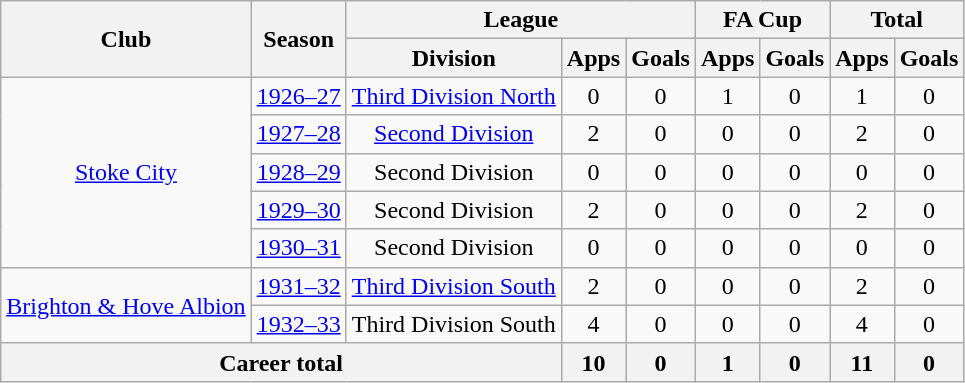<table class="wikitable" style="text-align: center;">
<tr>
<th rowspan="2">Club</th>
<th rowspan="2">Season</th>
<th colspan="3">League</th>
<th colspan="2">FA Cup</th>
<th colspan="2">Total</th>
</tr>
<tr>
<th>Division</th>
<th>Apps</th>
<th>Goals</th>
<th>Apps</th>
<th>Goals</th>
<th>Apps</th>
<th>Goals</th>
</tr>
<tr>
<td rowspan="5"><a href='#'>Stoke City</a></td>
<td><a href='#'>1926–27</a></td>
<td><a href='#'>Third Division North</a></td>
<td>0</td>
<td>0</td>
<td>1</td>
<td>0</td>
<td>1</td>
<td>0</td>
</tr>
<tr>
<td><a href='#'>1927–28</a></td>
<td><a href='#'>Second Division</a></td>
<td>2</td>
<td>0</td>
<td>0</td>
<td>0</td>
<td>2</td>
<td>0</td>
</tr>
<tr>
<td><a href='#'>1928–29</a></td>
<td>Second Division</td>
<td>0</td>
<td>0</td>
<td>0</td>
<td>0</td>
<td>0</td>
<td>0</td>
</tr>
<tr>
<td><a href='#'>1929–30</a></td>
<td>Second Division</td>
<td>2</td>
<td>0</td>
<td>0</td>
<td>0</td>
<td>2</td>
<td>0</td>
</tr>
<tr>
<td><a href='#'>1930–31</a></td>
<td>Second Division</td>
<td>0</td>
<td>0</td>
<td>0</td>
<td>0</td>
<td>0</td>
<td>0</td>
</tr>
<tr>
<td rowspan=2><a href='#'>Brighton & Hove Albion</a></td>
<td><a href='#'>1931–32</a></td>
<td><a href='#'>Third Division South</a></td>
<td>2</td>
<td>0</td>
<td>0</td>
<td>0</td>
<td>2</td>
<td>0</td>
</tr>
<tr>
<td><a href='#'>1932–33</a></td>
<td>Third Division South</td>
<td>4</td>
<td>0</td>
<td>0</td>
<td>0</td>
<td>4</td>
<td>0</td>
</tr>
<tr>
<th colspan="3">Career total</th>
<th>10</th>
<th>0</th>
<th>1</th>
<th>0</th>
<th>11</th>
<th>0</th>
</tr>
</table>
